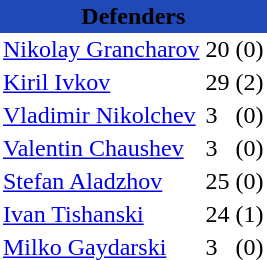<table class="toccolours" border="0" cellpadding="2" cellspacing="0" align="left" style="margin:0.5em;">
<tr>
<th colspan="4" align="center" bgcolor="#2049B7"><span>Defenders</span></th>
</tr>
<tr>
<td> <a href='#'>Nikolay Grancharov</a></td>
<td>20</td>
<td>(0)</td>
</tr>
<tr>
<td> <a href='#'>Kiril Ivkov</a></td>
<td>29</td>
<td>(2)</td>
</tr>
<tr>
<td> <a href='#'>Vladimir Nikolchev</a></td>
<td>3</td>
<td>(0)</td>
</tr>
<tr>
<td> <a href='#'>Valentin Chaushev</a></td>
<td>3</td>
<td>(0)</td>
</tr>
<tr>
<td> <a href='#'>Stefan Aladzhov</a></td>
<td>25</td>
<td>(0)</td>
</tr>
<tr>
<td> <a href='#'>Ivan Tishanski</a></td>
<td>24</td>
<td>(1)</td>
</tr>
<tr>
<td> <a href='#'>Milko Gaydarski</a></td>
<td>3</td>
<td>(0)</td>
</tr>
<tr>
</tr>
</table>
